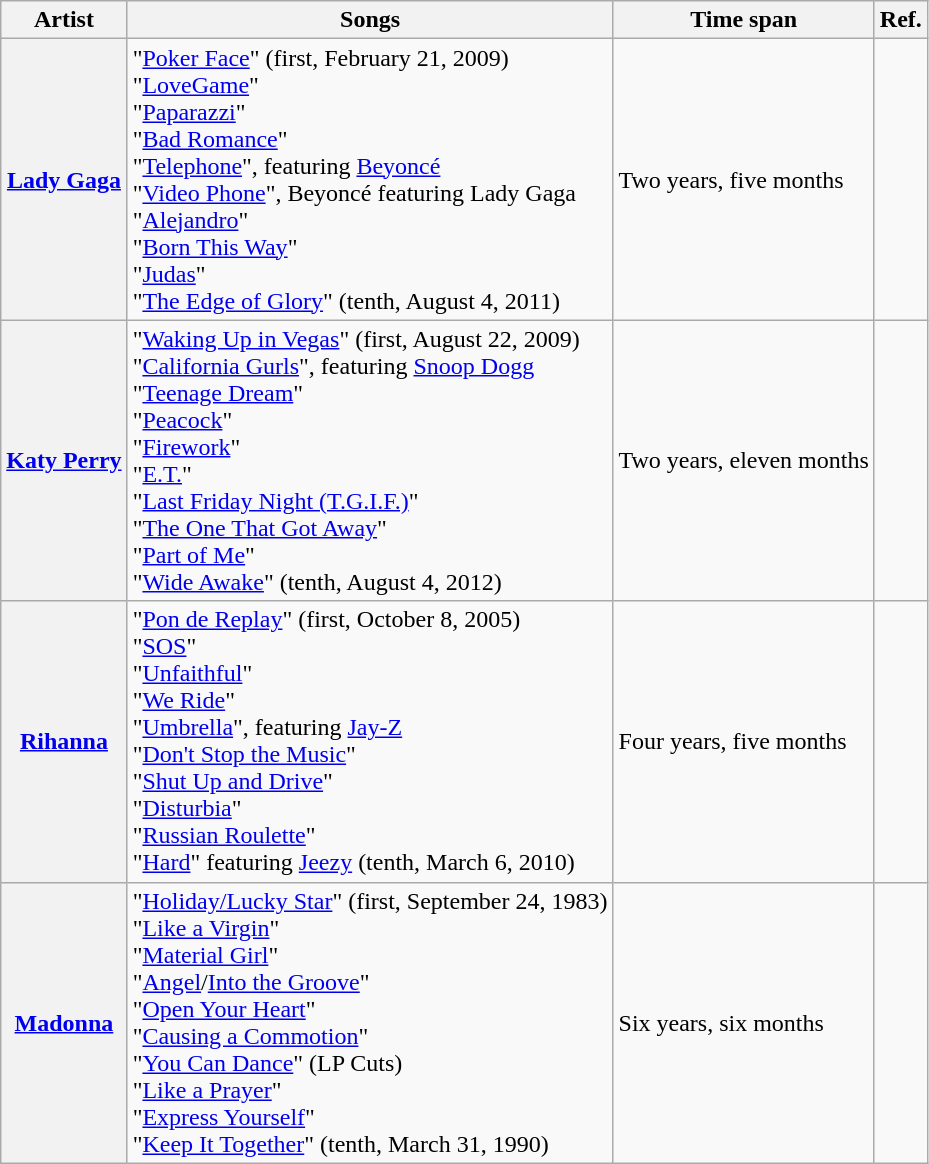<table class="wikitable plainrowheaders">
<tr>
<th scope="col">Artist</th>
<th scope="col">Songs</th>
<th scope="col">Time span</th>
<th scope="col">Ref.</th>
</tr>
<tr>
<th scope="row"><a href='#'>Lady Gaga</a></th>
<td>"<a href='#'>Poker Face</a>" (first, February 21, 2009) <br> "<a href='#'>LoveGame</a>" <br> "<a href='#'>Paparazzi</a>" <br> "<a href='#'>Bad Romance</a>" <br> "<a href='#'>Telephone</a>", featuring <a href='#'>Beyoncé</a> <br> "<a href='#'>Video Phone</a>", Beyoncé featuring Lady Gaga <br> "<a href='#'>Alejandro</a>" <br> "<a href='#'>Born This Way</a>" <br> "<a href='#'>Judas</a>" <br> "<a href='#'>The Edge of Glory</a>" (tenth, August 4, 2011)</td>
<td>Two years, five months</td>
<td></td>
</tr>
<tr>
<th scope="row"><a href='#'>Katy Perry</a></th>
<td>"<a href='#'>Waking Up in Vegas</a>" (first, August 22, 2009) <br> "<a href='#'>California Gurls</a>", featuring <a href='#'>Snoop Dogg</a> <br> "<a href='#'>Teenage Dream</a>" <br> "<a href='#'>Peacock</a>" <br> "<a href='#'>Firework</a>" <br> "<a href='#'>E.T.</a>" <br> "<a href='#'>Last Friday Night (T.G.I.F.)</a>" <br> "<a href='#'>The One That Got Away</a>" <br> "<a href='#'>Part of Me</a>" <br> "<a href='#'>Wide Awake</a>" (tenth, August 4, 2012)</td>
<td>Two years, eleven months</td>
<td> <br> <br></td>
</tr>
<tr>
<th scope="row"><a href='#'>Rihanna</a></th>
<td>"<a href='#'>Pon de Replay</a>" (first, October 8, 2005) <br> "<a href='#'>SOS</a>" <br> "<a href='#'>Unfaithful</a>" <br> "<a href='#'>We Ride</a>" <br> "<a href='#'>Umbrella</a>", featuring <a href='#'>Jay-Z</a> <br> "<a href='#'>Don't Stop the Music</a>" <br> "<a href='#'>Shut Up and Drive</a>" <br> "<a href='#'>Disturbia</a>" <br> "<a href='#'>Russian Roulette</a>" <br> "<a href='#'>Hard</a>" featuring <a href='#'>Jeezy</a> (tenth, March 6, 2010)</td>
<td>Four years, five months</td>
<td></td>
</tr>
<tr>
<th scope="row"><a href='#'>Madonna</a></th>
<td>"<a href='#'>Holiday/Lucky Star</a>" (first, September 24, 1983) <br> "<a href='#'>Like a Virgin</a>" <br> "<a href='#'>Material Girl</a>" <br> "<a href='#'>Angel</a>/<a href='#'>Into the Groove</a>"  <br> "<a href='#'>Open Your Heart</a>" <br> "<a href='#'>Causing a Commotion</a>" <br> "<a href='#'>You Can Dance</a>" (LP Cuts) <br> "<a href='#'>Like a Prayer</a>" <br> "<a href='#'>Express Yourself</a>" <br> "<a href='#'>Keep It Together</a>" (tenth, March 31, 1990)</td>
<td>Six years, six months</td>
<td></td>
</tr>
</table>
